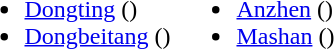<table>
<tr>
<td valign="top"><br><ul><li><a href='#'>Dongting</a> ()</li><li><a href='#'>Dongbeitang</a> ()</li></ul></td>
<td valign="top"><br><ul><li><a href='#'>Anzhen</a> ()</li><li><a href='#'>Mashan</a> ()</li></ul></td>
</tr>
</table>
